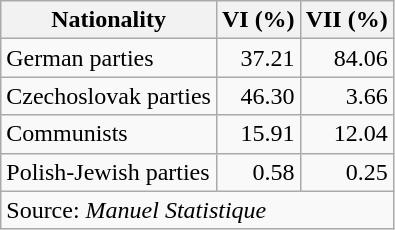<table class=wikitable style=text-align:right>
<tr>
<th>Nationality</th>
<th>VI (%)</th>
<th>VII (%)</th>
</tr>
<tr>
<td align=left>German parties</td>
<td>37.21</td>
<td>84.06</td>
</tr>
<tr>
<td align=left>Czechoslovak parties</td>
<td>46.30</td>
<td>3.66</td>
</tr>
<tr>
<td align=left>Communists</td>
<td>15.91</td>
<td>12.04</td>
</tr>
<tr>
<td align=left>Polish-Jewish parties</td>
<td>0.58</td>
<td>0.25</td>
</tr>
<tr>
<td align=left colspan=3>Source: <em>Manuel Statistique</em></td>
</tr>
</table>
